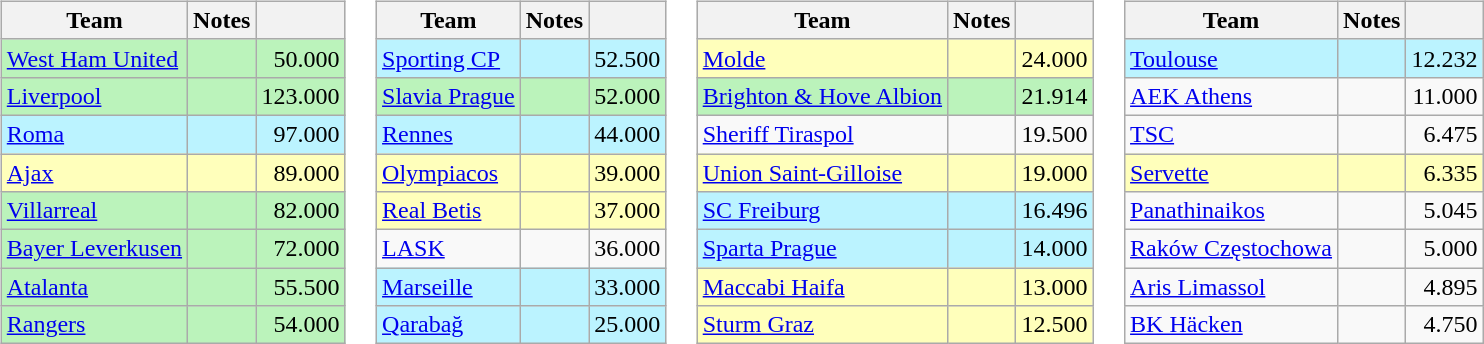<table>
<tr valign=top>
<td><br><table class="wikitable">
<tr>
<th>Team</th>
<th>Notes</th>
<th></th>
</tr>
<tr bgcolor=#BBF3BB>
<td> <a href='#'>West Ham United</a></td>
<td></td>
<td align=right>50.000</td>
</tr>
<tr bgcolor=#BBF3BB>
<td> <a href='#'>Liverpool</a></td>
<td></td>
<td align=right>123.000</td>
</tr>
<tr bgcolor=#BBF3FF>
<td> <a href='#'>Roma</a></td>
<td></td>
<td align=right>97.000</td>
</tr>
<tr bgcolor=#FFFFBB>
<td> <a href='#'>Ajax</a></td>
<td></td>
<td align=right>89.000</td>
</tr>
<tr bgcolor=#BBF3BB>
<td> <a href='#'>Villarreal</a></td>
<td></td>
<td align=right>82.000</td>
</tr>
<tr bgcolor=#BBF3BB>
<td> <a href='#'>Bayer Leverkusen</a></td>
<td></td>
<td align=right>72.000</td>
</tr>
<tr bgcolor=#BBF3BB>
<td> <a href='#'>Atalanta</a></td>
<td></td>
<td align=right>55.500</td>
</tr>
<tr bgcolor=#BBF3BB>
<td> <a href='#'>Rangers</a></td>
<td></td>
<td align=right>54.000</td>
</tr>
</table>
</td>
<td><br><table class="wikitable">
<tr>
<th>Team</th>
<th>Notes</th>
<th></th>
</tr>
<tr bgcolor=#BBF3FF>
<td> <a href='#'>Sporting CP</a></td>
<td></td>
<td align=right>52.500</td>
</tr>
<tr bgcolor=#BBF3BB>
<td> <a href='#'>Slavia Prague</a></td>
<td></td>
<td align=right>52.000</td>
</tr>
<tr bgcolor=#BBF3FF>
<td> <a href='#'>Rennes</a></td>
<td></td>
<td align=right>44.000</td>
</tr>
<tr bgcolor=#FFFFBB>
<td> <a href='#'>Olympiacos</a></td>
<td></td>
<td align=right>39.000</td>
</tr>
<tr bgcolor=#FFFFBB>
<td> <a href='#'>Real Betis</a></td>
<td></td>
<td align=right>37.000</td>
</tr>
<tr>
<td> <a href='#'>LASK</a></td>
<td></td>
<td align=right>36.000</td>
</tr>
<tr bgcolor=#BBF3FF>
<td> <a href='#'>Marseille</a></td>
<td></td>
<td align=right>33.000</td>
</tr>
<tr bgcolor=#BBF3FF>
<td> <a href='#'>Qarabağ</a></td>
<td></td>
<td align=right>25.000</td>
</tr>
</table>
</td>
<td><br><table class="wikitable">
<tr>
<th>Team</th>
<th>Notes</th>
<th></th>
</tr>
<tr bgcolor=#FFFFBB>
<td> <a href='#'>Molde</a></td>
<td></td>
<td align=right>24.000</td>
</tr>
<tr bgcolor=#BBF3BB>
<td> <a href='#'>Brighton & Hove Albion</a></td>
<td></td>
<td align=right>21.914</td>
</tr>
<tr>
<td> <a href='#'>Sheriff Tiraspol</a></td>
<td></td>
<td align=right>19.500</td>
</tr>
<tr bgcolor=#FFFFBB>
<td> <a href='#'>Union Saint-Gilloise</a></td>
<td></td>
<td align=right>19.000</td>
</tr>
<tr bgcolor=#BBF3FF>
<td> <a href='#'>SC Freiburg</a></td>
<td></td>
<td align=right>16.496</td>
</tr>
<tr bgcolor=#BBF3FF>
<td> <a href='#'>Sparta Prague</a></td>
<td></td>
<td align=right>14.000</td>
</tr>
<tr bgcolor=#FFFFBB>
<td> <a href='#'>Maccabi Haifa</a></td>
<td></td>
<td align=right>13.000</td>
</tr>
<tr bgcolor=#FFFFBB>
<td> <a href='#'>Sturm Graz</a></td>
<td></td>
<td align=right>12.500</td>
</tr>
</table>
</td>
<td><br><table class="wikitable">
<tr>
<th>Team</th>
<th>Notes</th>
<th></th>
</tr>
<tr bgcolor=#BBF3FF>
<td> <a href='#'>Toulouse</a></td>
<td></td>
<td align=right>12.232</td>
</tr>
<tr>
<td> <a href='#'>AEK Athens</a></td>
<td></td>
<td align=right>11.000</td>
</tr>
<tr>
<td> <a href='#'>TSC</a></td>
<td></td>
<td align=right>6.475</td>
</tr>
<tr bgcolor=#FFFFBB>
<td> <a href='#'>Servette</a></td>
<td></td>
<td align=right>6.335</td>
</tr>
<tr>
<td> <a href='#'>Panathinaikos</a></td>
<td></td>
<td align=right>5.045</td>
</tr>
<tr>
<td> <a href='#'>Raków Częstochowa</a></td>
<td></td>
<td align=right>5.000</td>
</tr>
<tr>
<td> <a href='#'>Aris Limassol</a></td>
<td></td>
<td align=right>4.895</td>
</tr>
<tr>
<td> <a href='#'>BK Häcken</a></td>
<td></td>
<td align=right>4.750</td>
</tr>
</table>
</td>
</tr>
</table>
